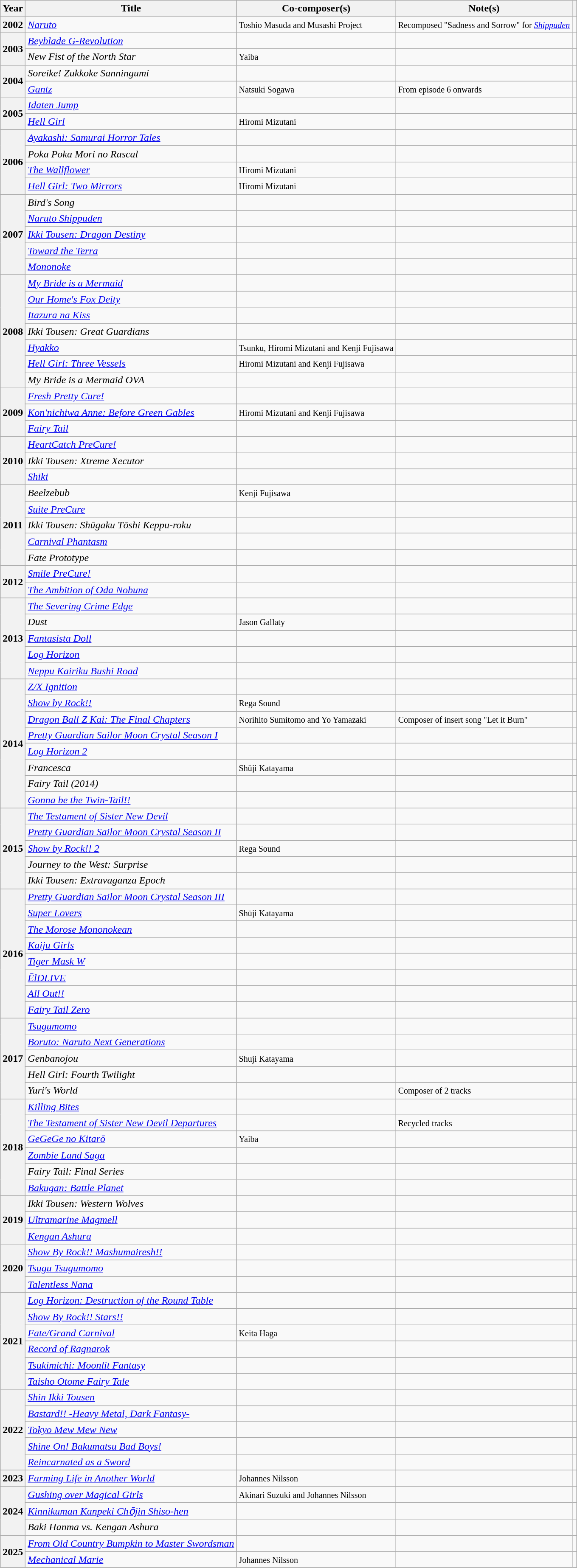<table class="wikitable sortable">
<tr>
<th>Year</th>
<th>Title</th>
<th class="unsortable">Co-composer(s)</th>
<th class="unsortable">Note(s)</th>
<th class="unsortable"></th>
</tr>
<tr>
<th>2002</th>
<td><em><a href='#'>Naruto</a></em></td>
<td><small>Toshio Masuda and Musashi Project</small></td>
<td><small>Recomposed "Sadness and Sorrow" for <em><a href='#'>Shippuden</a></em></small></td>
<td></td>
</tr>
<tr>
<th rowspan="2">2003</th>
<td><em><a href='#'>Beyblade G-Revolution</a></em></td>
<td></td>
<td></td>
<td></td>
</tr>
<tr>
<td><em>New Fist of the North Star</em></td>
<td><small>Yaiba</small></td>
<td></td>
<td></td>
</tr>
<tr>
<th rowspan="2">2004</th>
<td><em>Soreike! Zukkoke Sanningumi</em></td>
<td></td>
<td></td>
<td></td>
</tr>
<tr>
<td><em><a href='#'>Gantz</a></em></td>
<td><small>Natsuki Sogawa</small></td>
<td><small>From episode 6 onwards</small></td>
<td></td>
</tr>
<tr>
<th rowspan="2">2005</th>
<td><em><a href='#'>Idaten Jump</a></em></td>
<td></td>
<td></td>
<td></td>
</tr>
<tr>
<td><em><a href='#'>Hell Girl</a></em></td>
<td><small>Hiromi Mizutani</small></td>
<td></td>
<td></td>
</tr>
<tr>
<th rowspan="4">2006</th>
<td><em><a href='#'>Ayakashi: Samurai Horror Tales</a></em></td>
<td></td>
<td></td>
<td></td>
</tr>
<tr>
<td><em>Poka Poka Mori no Rascal</em></td>
<td></td>
<td></td>
<td></td>
</tr>
<tr>
<td><em><a href='#'>The Wallflower</a></em></td>
<td><small>Hiromi Mizutani</small></td>
<td></td>
<td></td>
</tr>
<tr>
<td><em><a href='#'>Hell Girl: Two Mirrors</a></em></td>
<td><small>Hiromi Mizutani</small></td>
<td></td>
<td></td>
</tr>
<tr>
<th rowspan="5">2007</th>
<td><em>Bird's Song</em></td>
<td></td>
<td></td>
<td></td>
</tr>
<tr>
<td><em><a href='#'>Naruto Shippuden</a></em></td>
<td></td>
<td></td>
<td></td>
</tr>
<tr>
<td><em><a href='#'>Ikki Tousen: Dragon Destiny</a></em></td>
<td></td>
<td></td>
<td></td>
</tr>
<tr>
<td><em><a href='#'>Toward the Terra</a></em></td>
<td></td>
<td></td>
<td></td>
</tr>
<tr>
<td><em><a href='#'>Mononoke</a></em></td>
<td></td>
<td></td>
<td></td>
</tr>
<tr>
<th rowspan="7">2008</th>
<td><em><a href='#'>My Bride is a Mermaid</a></em></td>
<td></td>
<td></td>
<td></td>
</tr>
<tr>
<td><em><a href='#'>Our Home's Fox Deity</a></em></td>
<td></td>
<td></td>
<td></td>
</tr>
<tr>
<td><em><a href='#'>Itazura na Kiss</a></em></td>
<td></td>
<td></td>
<td></td>
</tr>
<tr>
<td><em>Ikki Tousen: Great Guardians</em></td>
<td></td>
<td></td>
<td></td>
</tr>
<tr>
<td><em><a href='#'>Hyakko</a></em></td>
<td><small>Tsunku, Hiromi Mizutani and Kenji Fujisawa</small></td>
<td></td>
<td></td>
</tr>
<tr>
<td><em><a href='#'>Hell Girl: Three Vessels</a></em></td>
<td><small>Hiromi Mizutani and Kenji Fujisawa</small></td>
<td></td>
<td></td>
</tr>
<tr>
<td><em>My Bride is a Mermaid OVA</em></td>
<td></td>
<td></td>
<td></td>
</tr>
<tr>
<th rowspan="3">2009</th>
<td><em><a href='#'>Fresh Pretty Cure!</a></em></td>
<td></td>
<td></td>
<td></td>
</tr>
<tr>
<td><em><a href='#'>Kon'nichiwa Anne: Before Green Gables</a></em></td>
<td><small>Hiromi Mizutani and Kenji Fujisawa</small></td>
<td></td>
<td></td>
</tr>
<tr>
<td><em><a href='#'>Fairy Tail</a></em></td>
<td></td>
<td></td>
<td></td>
</tr>
<tr>
<th rowspan="3">2010</th>
<td><em><a href='#'>HeartCatch PreCure!</a></em></td>
<td></td>
<td></td>
<td></td>
</tr>
<tr>
<td><em>Ikki Tousen: Xtreme Xecutor</em></td>
<td></td>
<td></td>
<td></td>
</tr>
<tr>
<td><em><a href='#'>Shiki</a></em></td>
<td></td>
<td></td>
<td></td>
</tr>
<tr>
<th rowspan="5">2011</th>
<td><em>Beelzebub</em></td>
<td><small>Kenji Fujisawa</small></td>
<td></td>
<td></td>
</tr>
<tr>
<td><em><a href='#'>Suite PreCure</a></em></td>
<td></td>
<td></td>
<td></td>
</tr>
<tr>
<td><em>Ikki Tousen: Shūgaku Tōshi Keppu-roku</em></td>
<td></td>
<td></td>
<td></td>
</tr>
<tr>
<td><em><a href='#'>Carnival Phantasm</a></em></td>
<td></td>
<td></td>
<td></td>
</tr>
<tr>
<td><em>Fate Prototype</em></td>
<td></td>
<td></td>
<td></td>
</tr>
<tr>
<th rowspan="2">2012</th>
<td><em><a href='#'>Smile PreCure!</a></em></td>
<td></td>
<td></td>
<td></td>
</tr>
<tr>
<td><em><a href='#'>The Ambition of Oda Nobuna</a></em></td>
<td></td>
<td></td>
<td></td>
</tr>
<tr>
</tr>
<tr>
<th rowspan="5">2013</th>
<td><em><a href='#'>The Severing Crime Edge</a></em></td>
<td></td>
<td></td>
<td></td>
</tr>
<tr>
<td><em>Dust</em></td>
<td><small>Jason Gallaty</small></td>
<td></td>
<td></td>
</tr>
<tr>
<td><em><a href='#'>Fantasista Doll</a></em></td>
<td></td>
<td></td>
<td></td>
</tr>
<tr>
<td><em><a href='#'>Log Horizon</a></em></td>
<td></td>
<td></td>
<td></td>
</tr>
<tr>
<td><em><a href='#'>Neppu Kairiku Bushi Road</a></em></td>
<td></td>
<td></td>
<td></td>
</tr>
<tr>
<th rowspan="8">2014</th>
<td><em><a href='#'>Z/X Ignition</a></em></td>
<td></td>
<td></td>
<td></td>
</tr>
<tr>
<td><em><a href='#'>Show by Rock!!</a></em></td>
<td><small>Rega Sound</small></td>
<td></td>
<td></td>
</tr>
<tr>
<td><em><a href='#'>Dragon Ball Z Kai: The Final Chapters</a></em></td>
<td><small>Norihito Sumitomo and Yo Yamazaki</small></td>
<td><small>Composer of insert song "Let it Burn"</small></td>
<td></td>
</tr>
<tr>
<td><em><a href='#'>Pretty Guardian Sailor Moon Crystal Season I</a></em></td>
<td></td>
<td></td>
<td></td>
</tr>
<tr>
<td><em><a href='#'>Log Horizon 2</a></em></td>
<td></td>
<td></td>
<td></td>
</tr>
<tr>
<td><em>Francesca</em></td>
<td><small>Shūji Katayama</small></td>
<td></td>
<td></td>
</tr>
<tr>
<td><em>Fairy Tail (2014)</em></td>
<td></td>
<td></td>
<td></td>
</tr>
<tr>
<td><em><a href='#'>Gonna be the Twin-Tail!!</a></em></td>
<td></td>
<td></td>
<td></td>
</tr>
<tr>
<th rowspan="5">2015</th>
<td><em><a href='#'>The Testament of Sister New Devil</a></em></td>
<td></td>
<td></td>
<td></td>
</tr>
<tr>
<td><em><a href='#'>Pretty Guardian Sailor Moon Crystal Season II</a></em></td>
<td></td>
<td></td>
<td></td>
</tr>
<tr>
<td><em><a href='#'>Show by Rock!! 2</a></em></td>
<td><small>Rega Sound</small></td>
<td></td>
<td></td>
</tr>
<tr>
<td><em>Journey to the West: Surprise</em></td>
<td></td>
<td></td>
<td></td>
</tr>
<tr>
<td><em>Ikki Tousen: Extravaganza Epoch</em></td>
<td></td>
<td></td>
<td></td>
</tr>
<tr>
<th rowspan="8">2016</th>
<td><em><a href='#'>Pretty Guardian Sailor Moon Crystal Season III</a></em></td>
<td></td>
<td></td>
<td></td>
</tr>
<tr>
<td><em><a href='#'>Super Lovers</a></em></td>
<td><small>Shūji Katayama</small></td>
<td></td>
<td></td>
</tr>
<tr>
<td><em><a href='#'>The Morose Mononokean</a></em></td>
<td></td>
<td></td>
<td></td>
</tr>
<tr>
<td><em><a href='#'>Kaiju Girls</a></em></td>
<td></td>
<td></td>
<td></td>
</tr>
<tr>
<td><em><a href='#'>Tiger Mask W</a></em></td>
<td></td>
<td></td>
<td></td>
</tr>
<tr>
<td><em><a href='#'>ĒlDLIVE</a></em></td>
<td></td>
<td></td>
<td></td>
</tr>
<tr>
<td><em><a href='#'>All Out!!</a></em></td>
<td></td>
<td></td>
<td></td>
</tr>
<tr>
<td><em><a href='#'>Fairy Tail Zero</a></em></td>
<td></td>
<td></td>
<td></td>
</tr>
<tr>
<th rowspan="5">2017</th>
<td><em><a href='#'>Tsugumomo</a></em></td>
<td></td>
<td></td>
<td></td>
</tr>
<tr>
<td><em><a href='#'>Boruto: Naruto Next Generations</a></em></td>
<td></td>
<td></td>
<td></td>
</tr>
<tr>
<td><em>Genbanojou</em></td>
<td><small>Shuji Katayama</small></td>
<td></td>
<td></td>
</tr>
<tr>
<td><em>Hell Girl: Fourth Twilight</em></td>
<td></td>
<td></td>
<td></td>
</tr>
<tr>
<td><em>Yuri's World</em></td>
<td></td>
<td><small>Composer of 2 tracks</small></td>
<td></td>
</tr>
<tr>
<th rowspan="6">2018</th>
<td><em><a href='#'>Killing Bites</a></em></td>
<td></td>
<td></td>
<td></td>
</tr>
<tr>
<td><em><a href='#'>The Testament of Sister New Devil Departures</a></em></td>
<td></td>
<td><small>Recycled tracks</small></td>
<td></td>
</tr>
<tr>
<td><em><a href='#'>GeGeGe no Kitarō</a></em></td>
<td><small>Yaiba</small></td>
<td></td>
<td></td>
</tr>
<tr>
<td><em><a href='#'>Zombie Land Saga</a></em></td>
<td></td>
<td></td>
<td></td>
</tr>
<tr>
<td><em>Fairy Tail: Final Series</em></td>
<td></td>
<td></td>
<td></td>
</tr>
<tr>
<td><em><a href='#'>Bakugan: Battle Planet</a></em></td>
<td></td>
<td></td>
<td></td>
</tr>
<tr>
<th rowspan="3">2019</th>
<td><em>Ikki Tousen: Western Wolves</em></td>
<td></td>
<td></td>
<td></td>
</tr>
<tr>
<td><em><a href='#'>Ultramarine Magmell</a></em></td>
<td></td>
<td></td>
<td></td>
</tr>
<tr>
<td><em><a href='#'>Kengan Ashura</a></em></td>
<td></td>
<td></td>
<td></td>
</tr>
<tr>
<th rowspan="3">2020</th>
<td><em><a href='#'>Show By Rock!! Mashumairesh!!</a></em></td>
<td></td>
<td></td>
<td></td>
</tr>
<tr>
<td><em><a href='#'>Tsugu Tsugumomo</a></em></td>
<td></td>
<td></td>
<td></td>
</tr>
<tr>
<td><em><a href='#'>Talentless Nana</a></em></td>
<td></td>
<td></td>
<td></td>
</tr>
<tr>
<th rowspan="6">2021</th>
<td><em><a href='#'>Log Horizon: Destruction of the Round Table</a></em></td>
<td></td>
<td></td>
<td></td>
</tr>
<tr>
<td><em><a href='#'>Show By Rock!! Stars!!</a></em></td>
<td></td>
<td></td>
<td></td>
</tr>
<tr>
<td><em><a href='#'>Fate/Grand Carnival</a></em></td>
<td><small>Keita Haga</small></td>
<td></td>
<td></td>
</tr>
<tr>
<td><em><a href='#'>Record of Ragnarok</a></em></td>
<td></td>
<td></td>
<td></td>
</tr>
<tr>
<td><em><a href='#'>Tsukimichi: Moonlit Fantasy</a></em></td>
<td></td>
<td></td>
<td></td>
</tr>
<tr>
<td><em><a href='#'>Taisho Otome Fairy Tale</a></em></td>
<td></td>
<td></td>
<td></td>
</tr>
<tr>
<th rowspan="5">2022</th>
<td><em><a href='#'>Shin Ikki Tousen</a></em></td>
<td></td>
<td></td>
<td></td>
</tr>
<tr>
<td><em><a href='#'>Bastard!! -Heavy Metal, Dark Fantasy-</a></em></td>
<td></td>
<td></td>
<td></td>
</tr>
<tr>
<td><em><a href='#'>Tokyo Mew Mew New</a></em></td>
<td></td>
<td></td>
<td></td>
</tr>
<tr>
<td><em><a href='#'>Shine On! Bakumatsu Bad Boys!</a></em></td>
<td></td>
<td></td>
<td></td>
</tr>
<tr>
<td><em><a href='#'>Reincarnated as a Sword</a></em></td>
<td></td>
<td></td>
<td></td>
</tr>
<tr>
<th>2023</th>
<td><em><a href='#'>Farming Life in Another World</a></em></td>
<td><small>Johannes Nilsson</small></td>
<td></td>
<td></td>
</tr>
<tr>
<th rowspan="3">2024</th>
<td><em><a href='#'>Gushing over Magical Girls</a></em></td>
<td><small>Akinari Suzuki and Johannes Nilsson</small></td>
<td></td>
<td></td>
</tr>
<tr>
<td><em><a href='#'>Kinnikuman Kanpeki Chо̄jin Shiso-hen</a></em></td>
<td></td>
<td></td>
<td></td>
</tr>
<tr>
<td><em>Baki Hanma vs. Kengan Ashura</em></td>
<td></td>
<td></td>
<td></td>
</tr>
<tr>
<th rowspan="2">2025</th>
<td><em><a href='#'>From Old Country Bumpkin to Master Swordsman</a></em></td>
<td></td>
<td></td>
<td></td>
</tr>
<tr>
<td><em><a href='#'>Mechanical Marie</a></em></td>
<td><small>Johannes Nilsson</small></td>
<td></td>
<td></td>
</tr>
</table>
